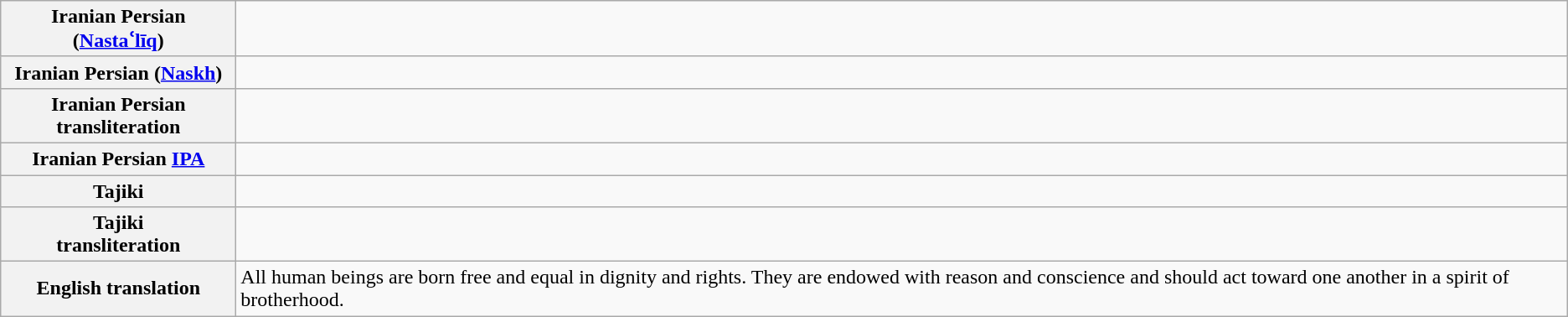<table class="wikitable">
<tr>
<th>Iranian Persian (<a href='#'>Nastaʿlīq</a>)</th>
<td dir="rtl"></td>
</tr>
<tr>
<th>Iranian Persian (<a href='#'>Naskh</a>)</th>
<td dir="rtl"></td>
</tr>
<tr>
<th>Iranian Persian<br>transliteration</th>
<td><em></em></td>
</tr>
<tr>
<th>Iranian Persian <a href='#'>IPA</a></th>
<td></td>
</tr>
<tr>
<th>Tajiki</th>
<td></td>
</tr>
<tr>
<th>Tajiki<br>transliteration</th>
<td><em></em></td>
</tr>
<tr>
<th>English translation</th>
<td>All human beings are born free and equal in dignity and rights. They are endowed with reason and conscience and should act toward one another in a spirit of brotherhood.</td>
</tr>
</table>
